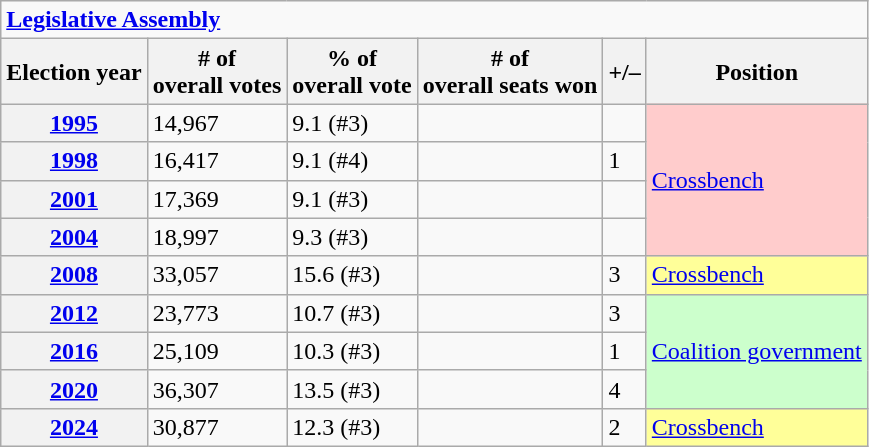<table class=wikitable>
<tr>
<td colspan=6><strong><a href='#'>Legislative Assembly</a></strong></td>
</tr>
<tr>
<th>Election year</th>
<th># of<br>overall votes</th>
<th>% of<br>overall vote</th>
<th># of<br>overall seats won</th>
<th>+/–</th>
<th>Position</th>
</tr>
<tr>
<th><a href='#'>1995</a></th>
<td>14,967</td>
<td>9.1 (#3)</td>
<td></td>
<td></td>
<td rowspan=4 style="background:#fcc;"><a href='#'>Crossbench</a></td>
</tr>
<tr>
<th><a href='#'>1998</a></th>
<td>16,417</td>
<td>9.1 (#4)</td>
<td></td>
<td> 1</td>
</tr>
<tr>
<th><a href='#'>2001</a></th>
<td>17,369</td>
<td>9.1 (#3)</td>
<td></td>
<td></td>
</tr>
<tr>
<th><a href='#'>2004</a></th>
<td>18,997</td>
<td>9.3 (#3)</td>
<td></td>
<td></td>
</tr>
<tr>
<th><a href='#'>2008</a></th>
<td>33,057</td>
<td>15.6 (#3)</td>
<td></td>
<td> 3</td>
<td style="background:#FFFF99;"><a href='#'>Crossbench</a> </td>
</tr>
<tr>
<th><a href='#'>2012</a></th>
<td>23,773</td>
<td>10.7 (#3)</td>
<td></td>
<td> 3</td>
<td rowspan="3" style="background:#cfc;"><a href='#'>Coalition government</a></td>
</tr>
<tr>
<th><a href='#'>2016</a></th>
<td>25,109</td>
<td>10.3 (#3)</td>
<td></td>
<td> 1</td>
</tr>
<tr>
<th><a href='#'>2020</a></th>
<td>36,307</td>
<td>13.5 (#3)</td>
<td></td>
<td> 4</td>
</tr>
<tr>
<th><a href='#'>2024</a></th>
<td>30,877</td>
<td>12.3 (#3)</td>
<td></td>
<td> 2</td>
<td style="background:#FFFF99;"><a href='#'>Crossbench</a> </td>
</tr>
</table>
